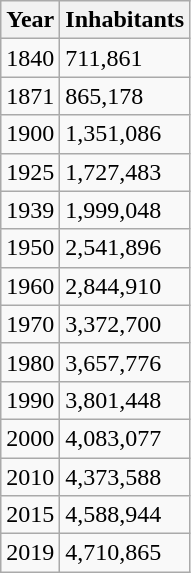<table class="wikitable">
<tr>
<th>Year</th>
<th>Inhabitants</th>
</tr>
<tr>
<td>1840</td>
<td>711,861</td>
</tr>
<tr>
<td>1871</td>
<td>865,178</td>
</tr>
<tr>
<td>1900</td>
<td>1,351,086</td>
</tr>
<tr>
<td>1925</td>
<td>1,727,483</td>
</tr>
<tr>
<td>1939</td>
<td>1,999,048</td>
</tr>
<tr>
<td>1950</td>
<td>2,541,896</td>
</tr>
<tr>
<td>1960</td>
<td>2,844,910</td>
</tr>
<tr>
<td>1970</td>
<td>3,372,700</td>
</tr>
<tr>
<td>1980</td>
<td>3,657,776</td>
</tr>
<tr>
<td>1990</td>
<td>3,801,448</td>
</tr>
<tr>
<td>2000</td>
<td>4,083,077</td>
</tr>
<tr>
<td>2010</td>
<td>4,373,588</td>
</tr>
<tr>
<td>2015</td>
<td>4,588,944</td>
</tr>
<tr>
<td>2019</td>
<td>4,710,865</td>
</tr>
</table>
